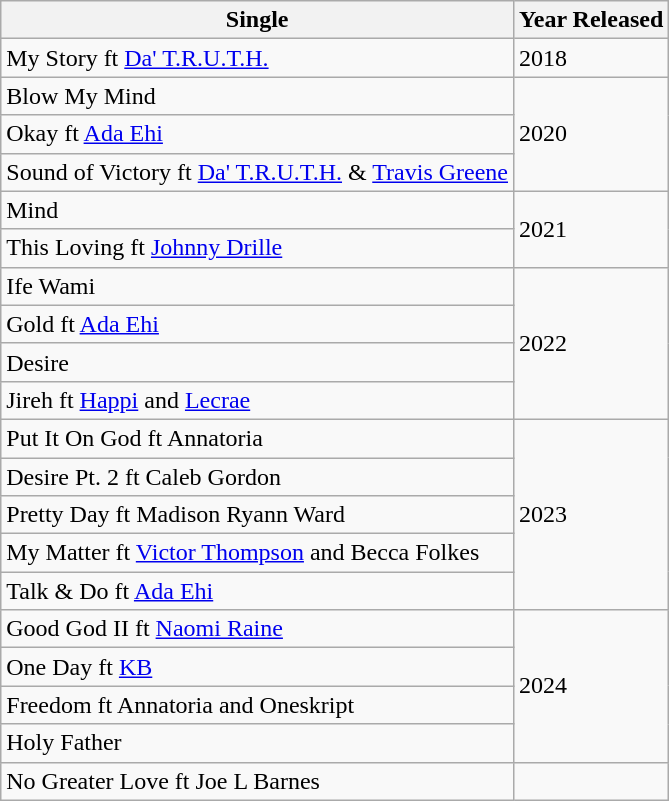<table class="wikitable sortable">
<tr>
<th>Single</th>
<th>Year Released</th>
</tr>
<tr>
<td>My Story ft <a href='#'>Da' T.R.U.T.H.</a></td>
<td>2018</td>
</tr>
<tr>
<td>Blow My Mind</td>
<td rowspan="3">2020</td>
</tr>
<tr>
<td>Okay ft <a href='#'>Ada Ehi</a></td>
</tr>
<tr>
<td>Sound of Victory ft <a href='#'>Da' T.R.U.T.H.</a> & <a href='#'>Travis Greene</a></td>
</tr>
<tr>
<td>Mind</td>
<td rowspan="2">2021</td>
</tr>
<tr>
<td>This Loving ft <a href='#'>Johnny Drille</a></td>
</tr>
<tr>
<td>Ife Wami</td>
<td rowspan="4">2022</td>
</tr>
<tr>
<td>Gold ft <a href='#'>Ada Ehi</a></td>
</tr>
<tr>
<td>Desire</td>
</tr>
<tr>
<td>Jireh ft <a href='#'>Happi</a> and <a href='#'>Lecrae</a></td>
</tr>
<tr>
<td>Put It On God ft Annatoria</td>
<td rowspan="5">2023</td>
</tr>
<tr>
<td>Desire Pt. 2 ft Caleb Gordon</td>
</tr>
<tr>
<td>Pretty Day ft Madison Ryann Ward</td>
</tr>
<tr>
<td>My Matter ft <a href='#'>Victor Thompson</a> and Becca Folkes</td>
</tr>
<tr>
<td>Talk & Do ft <a href='#'>Ada Ehi</a></td>
</tr>
<tr>
<td>Good God II ft <a href='#'>Naomi Raine</a></td>
<td rowspan="4">2024</td>
</tr>
<tr>
<td>One Day ft <a href='#'>KB</a></td>
</tr>
<tr>
<td>Freedom ft Annatoria and Oneskript</td>
</tr>
<tr>
<td>Holy Father</td>
</tr>
<tr>
<td>No Greater Love ft Joe L Barnes</td>
</tr>
</table>
